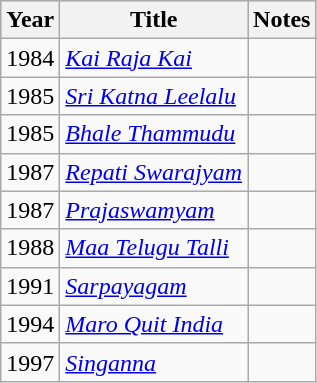<table class="wikitable">
<tr style="background:#CCC; text-align:center;">
<th>Year</th>
<th>Title</th>
<th>Notes</th>
</tr>
<tr>
<td>1984</td>
<td><em><a href='#'>Kai Raja Kai</a></em></td>
<td></td>
</tr>
<tr>
<td>1985</td>
<td><em><a href='#'>Sri Katna Leelalu</a></em></td>
<td></td>
</tr>
<tr>
<td>1985</td>
<td><em><a href='#'>Bhale Thammudu</a></em></td>
<td></td>
</tr>
<tr>
<td>1987</td>
<td><em><a href='#'>Repati Swarajyam</a></em></td>
<td></td>
</tr>
<tr>
<td>1987</td>
<td><em><a href='#'>Prajaswamyam</a></em></td>
<td></td>
</tr>
<tr>
<td>1988</td>
<td><em><a href='#'>Maa Telugu Talli</a></em></td>
<td></td>
</tr>
<tr>
<td>1991</td>
<td><em><a href='#'>Sarpayagam</a></em></td>
<td></td>
</tr>
<tr>
<td>1994</td>
<td><em><a href='#'>Maro Quit India</a></em></td>
<td></td>
</tr>
<tr>
<td>1997</td>
<td><em><a href='#'>Singanna</a></em></td>
<td></td>
</tr>
</table>
